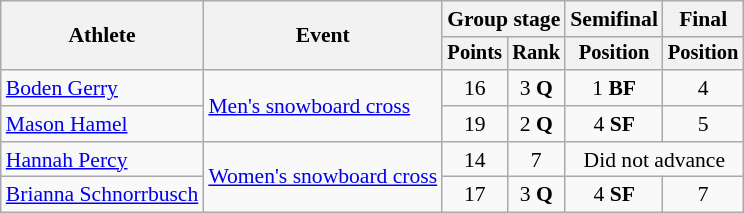<table class="wikitable" style="font-size:90%">
<tr>
<th rowspan="2">Athlete</th>
<th rowspan="2">Event</th>
<th colspan=2>Group stage</th>
<th>Semifinal</th>
<th>Final</th>
</tr>
<tr style="font-size:95%">
<th>Points</th>
<th>Rank</th>
<th>Position</th>
<th>Position</th>
</tr>
<tr align=center>
<td align=left><a href='#'>Boden Gerry</a></td>
<td align=left rowspan=2><a href='#'>Men's snowboard cross</a></td>
<td>16</td>
<td>3 <strong>Q</strong></td>
<td>1 <strong>BF</strong></td>
<td>4</td>
</tr>
<tr align=center>
<td align=left><a href='#'>Mason Hamel</a></td>
<td>19</td>
<td>2 <strong>Q</strong></td>
<td>4 <strong>SF</strong></td>
<td>5</td>
</tr>
<tr align=center>
<td align=left><a href='#'>Hannah Percy</a></td>
<td align=left rowspan=2><a href='#'>Women's snowboard cross</a></td>
<td>14</td>
<td>7</td>
<td colspan=2>Did not advance</td>
</tr>
<tr align=center>
<td align=left><a href='#'>Brianna Schnorrbusch</a></td>
<td>17</td>
<td>3 <strong>Q</strong></td>
<td>4 <strong>SF</strong></td>
<td>7</td>
</tr>
</table>
